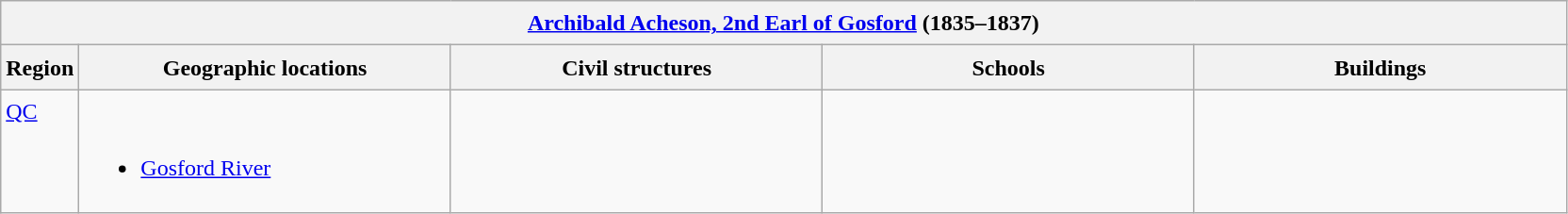<table class="wikitable sortable" style="font-size:1.00em; line-height:1.5em;">
<tr>
<th colspan="5"> <a href='#'>Archibald Acheson, 2nd Earl of Gosford</a> (1835–1837)</th>
</tr>
<tr>
<th width="5%">Region</th>
<th width="23.75%">Geographic locations</th>
<th width="23.75%">Civil structures</th>
<th width="23.75%">Schools</th>
<th width="23.75%">Buildings</th>
</tr>
<tr>
<td align=left valign=top> <a href='#'>QC</a></td>
<td align=left valign=top><br><ul><li><a href='#'>Gosford River</a></li></ul></td>
<td></td>
<td></td>
<td></td>
</tr>
</table>
